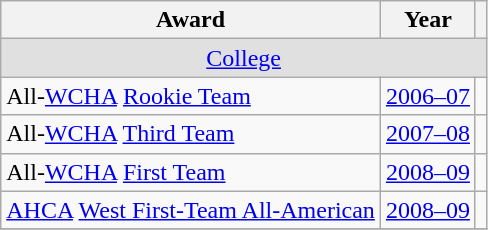<table class="wikitable">
<tr>
<th>Award</th>
<th>Year</th>
<th></th>
</tr>
<tr ALIGN="center" bgcolor="#e0e0e0">
<td colspan="3"><a href='#'>College</a></td>
</tr>
<tr>
<td>All-<a href='#'>WCHA</a> <a href='#'>Rookie Team</a></td>
<td><a href='#'>2006–07</a></td>
<td></td>
</tr>
<tr>
<td>All-<a href='#'>WCHA</a> <a href='#'>Third Team</a></td>
<td><a href='#'>2007–08</a></td>
<td></td>
</tr>
<tr>
<td>All-<a href='#'>WCHA</a> <a href='#'>First Team</a></td>
<td><a href='#'>2008–09</a></td>
<td></td>
</tr>
<tr>
<td><a href='#'>AHCA</a> <a href='#'>West First-Team All-American</a></td>
<td><a href='#'>2008–09</a></td>
<td></td>
</tr>
<tr>
</tr>
</table>
